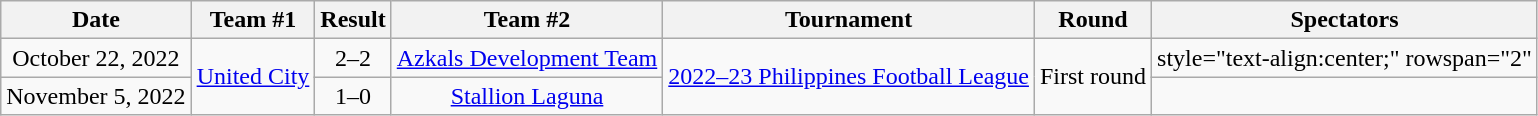<table class="wikitable">
<tr>
<th scope="col">Date</th>
<th scope="col">Team #1</th>
<th scope="col">Result</th>
<th scope="col">Team #2</th>
<th scope="col">Tournament</th>
<th scope="col">Round</th>
<th scope="col">Spectators</th>
</tr>
<tr>
<td style="text-align:center;">October 22, 2022</td>
<td rowspan="2" style="text-align:center;"><a href='#'>United City</a></td>
<td style="text-align:center;">2–2</td>
<td style="text-align:center;"><a href='#'>Azkals Development Team</a></td>
<td rowspan="2"><a href='#'>2022–23 Philippines Football League</a></td>
<td rowspan="2" style="text-align:center;">First round</td>
<td>style="text-align:center;" rowspan="2" </td>
</tr>
<tr>
<td style="text-align:center;">November 5, 2022</td>
<td style="text-align:center;">1–0</td>
<td style="text-align:center;"><a href='#'>Stallion Laguna</a></td>
</tr>
</table>
